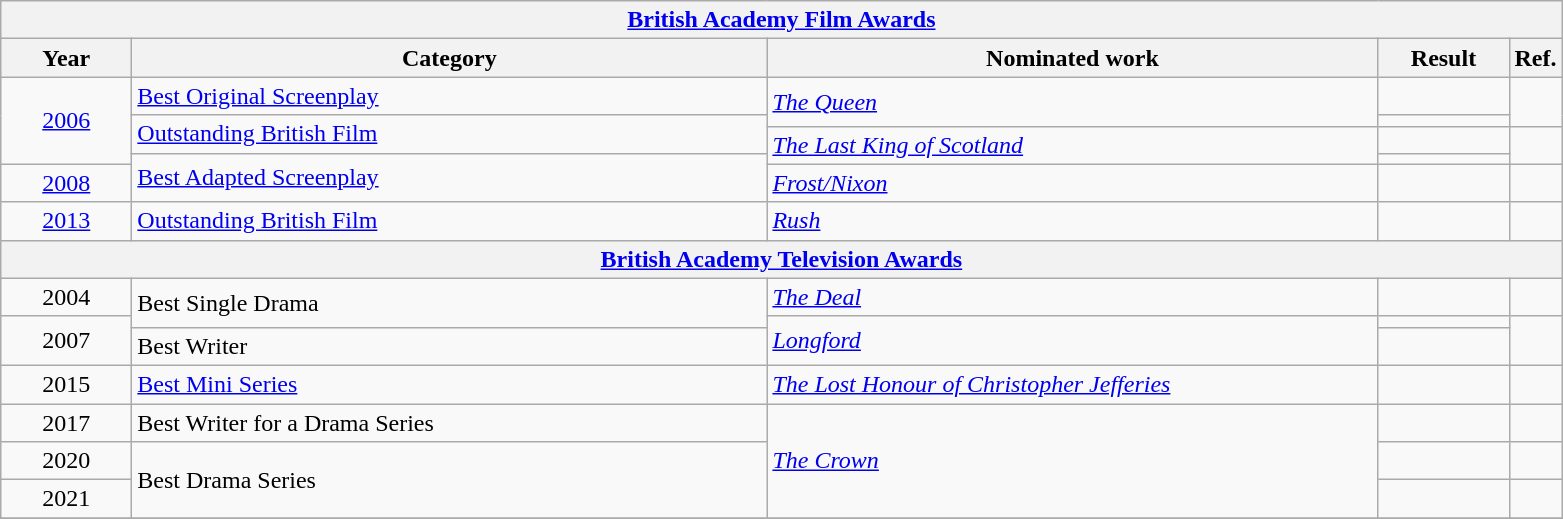<table class=wikitable>
<tr>
<th colspan=5><a href='#'>British Academy Film Awards</a></th>
</tr>
<tr>
<th scope="col" style="width:5em;">Year</th>
<th scope="col" style="width:26em;">Category</th>
<th scope="col" style="width:25em;">Nominated work</th>
<th scope="col" style="width:5em;">Result</th>
<th>Ref.</th>
</tr>
<tr>
<td style="text-align:center;", rowspan=4><a href='#'>2006</a></td>
<td><a href='#'>Best Original Screenplay</a></td>
<td rowspan=2><em><a href='#'>The Queen</a></em></td>
<td></td>
<td rowspan=2></td>
</tr>
<tr>
<td rowspan=2><a href='#'>Outstanding British Film</a></td>
<td></td>
</tr>
<tr>
<td rowspan=2><em><a href='#'>The Last King of Scotland</a></em></td>
<td></td>
<td rowspan=2></td>
</tr>
<tr>
<td rowspan=2><a href='#'>Best Adapted Screenplay</a></td>
<td></td>
</tr>
<tr>
<td style="text-align:center;"><a href='#'>2008</a></td>
<td><em><a href='#'>Frost/Nixon</a></em></td>
<td></td>
<td></td>
</tr>
<tr>
<td style="text-align:center;"><a href='#'>2013</a></td>
<td><a href='#'>Outstanding British Film</a></td>
<td><em><a href='#'>Rush</a></em></td>
<td></td>
<td></td>
</tr>
<tr>
<th colspan=5><a href='#'>British Academy Television Awards</a></th>
</tr>
<tr>
<td style="text-align:center;">2004</td>
<td rowspan=2>Best Single Drama</td>
<td><em><a href='#'>The Deal</a></em></td>
<td></td>
<td></td>
</tr>
<tr>
<td style="text-align:center;", rowspan=2>2007</td>
<td rowspan=2><em><a href='#'>Longford</a></em></td>
<td></td>
<td rowspan=2></td>
</tr>
<tr>
<td>Best Writer</td>
<td></td>
</tr>
<tr>
<td style="text-align:center;">2015</td>
<td><a href='#'>Best Mini Series</a></td>
<td><em><a href='#'>The Lost Honour of Christopher Jefferies</a></em></td>
<td></td>
<td></td>
</tr>
<tr>
<td style="text-align:center;">2017</td>
<td>Best Writer for a Drama Series</td>
<td rowspan=3><em><a href='#'>The Crown</a></em></td>
<td></td>
<td></td>
</tr>
<tr>
<td style="text-align:center;">2020</td>
<td rowspan=2>Best Drama Series</td>
<td></td>
<td></td>
</tr>
<tr>
<td style="text-align:center;">2021</td>
<td></td>
<td></td>
</tr>
<tr>
</tr>
</table>
